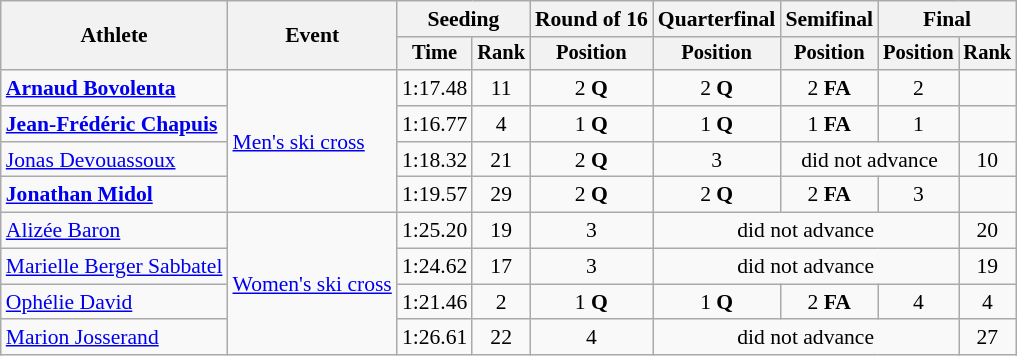<table class="wikitable" style="font-size:90%">
<tr>
<th rowspan="2">Athlete</th>
<th rowspan="2">Event</th>
<th colspan="2">Seeding</th>
<th>Round of 16</th>
<th>Quarterfinal</th>
<th>Semifinal</th>
<th colspan=2>Final</th>
</tr>
<tr style="font-size:95%">
<th>Time</th>
<th>Rank</th>
<th>Position</th>
<th>Position</th>
<th>Position</th>
<th>Position</th>
<th>Rank</th>
</tr>
<tr align=center>
<td align=left><strong><a href='#'>Arnaud Bovolenta</a></strong></td>
<td align=left rowspan=4><a href='#'>Men's ski cross</a></td>
<td>1:17.48</td>
<td>11</td>
<td>2 <strong>Q</strong></td>
<td>2 <strong>Q</strong></td>
<td>2 <strong>FA</strong></td>
<td>2</td>
<td></td>
</tr>
<tr align=center>
<td align=left><strong><a href='#'>Jean-Frédéric Chapuis</a></strong></td>
<td>1:16.77</td>
<td>4</td>
<td>1 <strong>Q</strong></td>
<td>1 <strong>Q</strong></td>
<td>1 <strong>FA</strong></td>
<td>1</td>
<td></td>
</tr>
<tr align=center>
<td align=left><a href='#'>Jonas Devouassoux</a></td>
<td>1:18.32</td>
<td>21</td>
<td>2 <strong>Q</strong></td>
<td>3</td>
<td colspan=2>did not advance</td>
<td>10</td>
</tr>
<tr align=center>
<td align=left><strong><a href='#'>Jonathan Midol</a></strong></td>
<td>1:19.57</td>
<td>29</td>
<td>2 <strong>Q</strong></td>
<td>2 <strong>Q</strong></td>
<td>2 <strong>FA</strong></td>
<td>3</td>
<td></td>
</tr>
<tr align=center>
<td align=left><a href='#'>Alizée Baron</a></td>
<td align=left rowspan=4><a href='#'>Women's ski cross</a></td>
<td>1:25.20</td>
<td>19</td>
<td>3</td>
<td colspan=3>did not advance</td>
<td>20</td>
</tr>
<tr align=center>
<td align=left><a href='#'>Marielle Berger Sabbatel</a></td>
<td>1:24.62</td>
<td>17</td>
<td>3</td>
<td colspan=3>did not advance</td>
<td>19</td>
</tr>
<tr align=center>
<td align=left><a href='#'>Ophélie David</a></td>
<td>1:21.46</td>
<td>2</td>
<td>1 <strong>Q</strong></td>
<td>1 <strong>Q</strong></td>
<td>2 <strong>FA</strong></td>
<td>4</td>
<td>4</td>
</tr>
<tr align=center>
<td align=left><a href='#'>Marion Josserand</a></td>
<td>1:26.61</td>
<td>22</td>
<td>4</td>
<td colspan=3>did not advance</td>
<td>27</td>
</tr>
</table>
